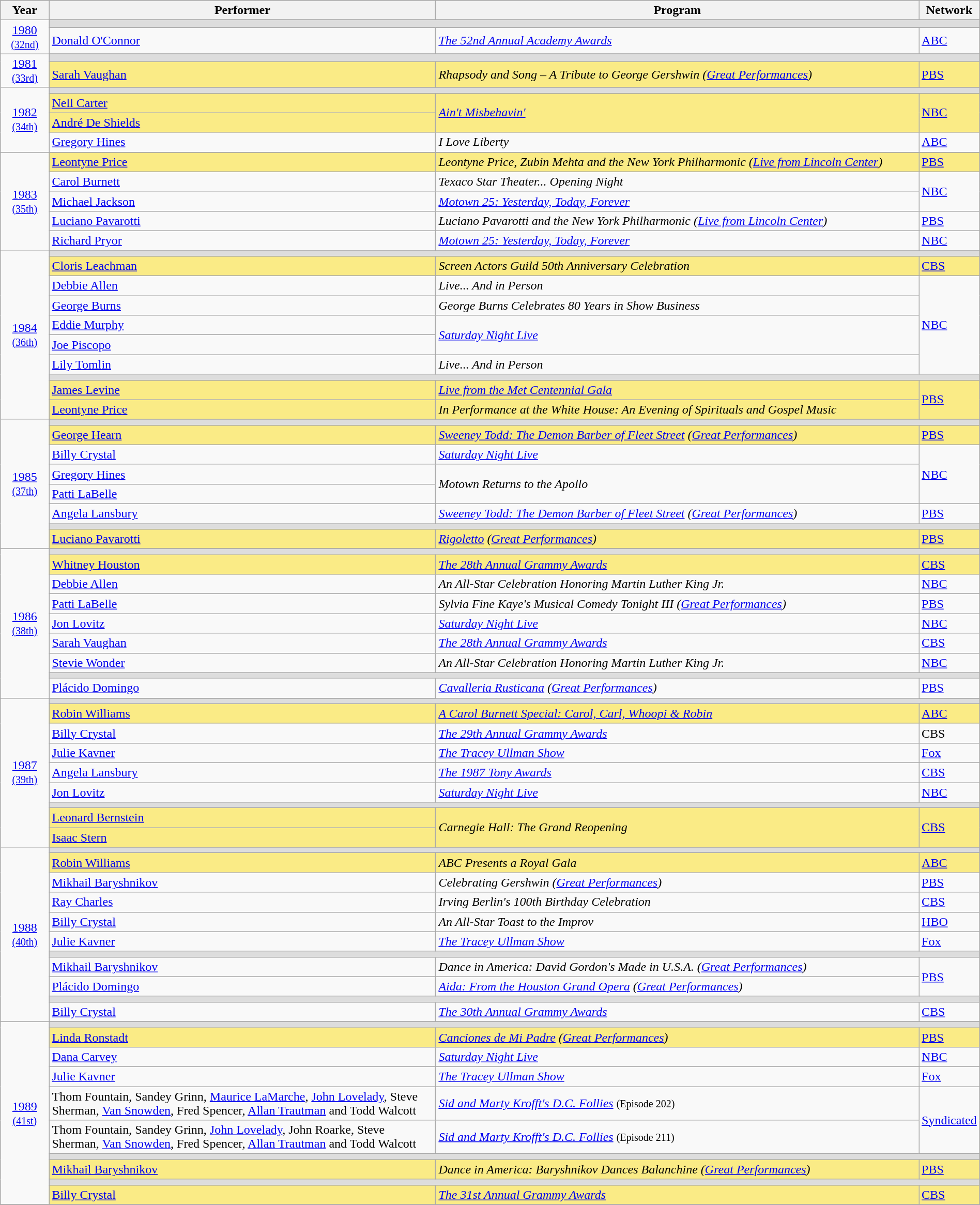<table class="wikitable" style="width:100%">
<tr bgcolor="#bebebe">
<th width="5%">Year</th>
<th width="40%">Performer</th>
<th width="50%">Program</th>
<th width="5%">Network</th>
</tr>
<tr>
<td rowspan=3 style="text-align:center"><a href='#'>1980</a><br><small><a href='#'>(32nd)</a></small></td>
</tr>
<tr>
<td style="background:#ddd" colspan=3></td>
</tr>
<tr>
<td><a href='#'>Donald O'Connor</a></td>
<td><em><a href='#'>The 52nd Annual Academy Awards</a></em></td>
<td><a href='#'>ABC</a></td>
</tr>
<tr>
<td rowspan=3 style="text-align:center"><a href='#'>1981</a><br><small><a href='#'>(33rd)</a></small></td>
</tr>
<tr>
<td style="background:#ddd" colspan=3></td>
</tr>
<tr style="background:#FAEB86">
<td><a href='#'>Sarah Vaughan</a></td>
<td><em>Rhapsody and Song – A Tribute to George Gershwin (<a href='#'>Great Performances</a>)</em></td>
<td><a href='#'>PBS</a></td>
</tr>
<tr>
<td rowspan=5 style="text-align:center"><a href='#'>1982</a><br><small><a href='#'>(34th)</a></small></td>
</tr>
<tr>
<td style="background:#ddd" colspan=3></td>
</tr>
<tr style="background:#FAEB86">
<td><a href='#'>Nell Carter</a></td>
<td rowspan=2><em><a href='#'>Ain't Misbehavin'</a></em></td>
<td rowspan=2><a href='#'>NBC</a></td>
</tr>
<tr style="background:#FAEB86">
<td><a href='#'>André De Shields</a></td>
</tr>
<tr>
<td><a href='#'>Gregory Hines</a></td>
<td><em>I Love Liberty</em></td>
<td><a href='#'>ABC</a></td>
</tr>
<tr>
<td rowspan=6 style="text-align:center"><a href='#'>1983</a><br><small><a href='#'>(35th)</a></small></td>
</tr>
<tr style="background:#FAEB86">
<td><a href='#'>Leontyne Price</a></td>
<td><em>Leontyne Price, Zubin Mehta and the New York Philharmonic (<a href='#'>Live from Lincoln Center</a>)</em></td>
<td><a href='#'>PBS</a></td>
</tr>
<tr>
<td><a href='#'>Carol Burnett</a></td>
<td><em>Texaco Star Theater... Opening Night</em></td>
<td rowspan=2><a href='#'>NBC</a></td>
</tr>
<tr>
<td><a href='#'>Michael Jackson</a></td>
<td><em><a href='#'>Motown 25: Yesterday, Today, Forever</a></em></td>
</tr>
<tr>
<td><a href='#'>Luciano Pavarotti</a></td>
<td><em>Luciano Pavarotti and the New York Philharmonic (<a href='#'>Live from Lincoln Center</a>)</em></td>
<td><a href='#'>PBS</a></td>
</tr>
<tr>
<td><a href='#'>Richard Pryor</a></td>
<td><em><a href='#'>Motown 25: Yesterday, Today, Forever</a></em></td>
<td><a href='#'>NBC</a></td>
</tr>
<tr>
<td rowspan=11 style="text-align:center"><a href='#'>1984</a><br><small><a href='#'>(36th)</a></small></td>
</tr>
<tr>
<td style="background:#ddd" colspan=3></td>
</tr>
<tr style="background:#FAEB86">
<td><a href='#'>Cloris Leachman</a></td>
<td><em>Screen Actors Guild 50th Anniversary Celebration</em></td>
<td><a href='#'>CBS</a></td>
</tr>
<tr>
<td><a href='#'>Debbie Allen</a></td>
<td><em>Live... And in Person</em></td>
<td rowspan=5><a href='#'>NBC</a></td>
</tr>
<tr>
<td><a href='#'>George Burns</a></td>
<td><em>George Burns Celebrates 80 Years in Show Business</em></td>
</tr>
<tr>
<td><a href='#'>Eddie Murphy</a></td>
<td rowspan=2><em><a href='#'>Saturday Night Live</a></em></td>
</tr>
<tr>
<td><a href='#'>Joe Piscopo</a></td>
</tr>
<tr>
<td><a href='#'>Lily Tomlin</a></td>
<td><em>Live... And in Person</em></td>
</tr>
<tr>
<td style="background:#ddd" colspan=3></td>
</tr>
<tr style="background:#FAEB86">
<td><a href='#'>James Levine</a></td>
<td><em><a href='#'>Live from the Met Centennial Gala</a></em></td>
<td rowspan=2><a href='#'>PBS</a></td>
</tr>
<tr style="background:#FAEB86">
<td><a href='#'>Leontyne Price</a></td>
<td><em>In Performance at the White House: An Evening of Spirituals and Gospel Music</em></td>
</tr>
<tr>
<td rowspan=9 style="text-align:center"><a href='#'>1985</a><br><small><a href='#'>(37th)</a></small></td>
</tr>
<tr>
<td style="background:#ddd" colspan=3></td>
</tr>
<tr style="background:#FAEB86">
<td><a href='#'>George Hearn</a></td>
<td><em><a href='#'>Sweeney Todd: The Demon Barber of Fleet Street</a> (<a href='#'>Great Performances</a>)</em></td>
<td><a href='#'>PBS</a></td>
</tr>
<tr>
<td><a href='#'>Billy Crystal</a></td>
<td><em><a href='#'>Saturday Night Live</a></em></td>
<td rowspan=3><a href='#'>NBC</a></td>
</tr>
<tr>
<td><a href='#'>Gregory Hines</a></td>
<td rowspan=2><em>Motown Returns to the Apollo</em></td>
</tr>
<tr>
<td><a href='#'>Patti LaBelle</a></td>
</tr>
<tr>
<td><a href='#'>Angela Lansbury</a></td>
<td><em><a href='#'>Sweeney Todd: The Demon Barber of Fleet Street</a> (<a href='#'>Great Performances</a>)</em></td>
<td><a href='#'>PBS</a></td>
</tr>
<tr>
<td style="background:#ddd" colspan=3></td>
</tr>
<tr style="background:#FAEB86">
<td><a href='#'>Luciano Pavarotti</a></td>
<td><em><a href='#'>Rigoletto</a> (<a href='#'>Great Performances</a>)</em></td>
<td><a href='#'>PBS</a></td>
</tr>
<tr>
<td rowspan=10 style="text-align:center"><a href='#'>1986</a><br><small><a href='#'>(38th)</a></small></td>
</tr>
<tr>
<td style="background:#ddd" colspan=3></td>
</tr>
<tr style="background:#FAEB86">
<td><a href='#'>Whitney Houston</a></td>
<td><em><a href='#'>The 28th Annual Grammy Awards</a></em></td>
<td><a href='#'>CBS</a></td>
</tr>
<tr>
<td><a href='#'>Debbie Allen</a></td>
<td><em>An All-Star Celebration Honoring Martin Luther King Jr.</em></td>
<td><a href='#'>NBC</a></td>
</tr>
<tr>
<td><a href='#'>Patti LaBelle</a></td>
<td><em>Sylvia Fine Kaye's Musical Comedy Tonight III (<a href='#'>Great Performances</a>)</em></td>
<td><a href='#'>PBS</a></td>
</tr>
<tr>
<td><a href='#'>Jon Lovitz</a></td>
<td><em><a href='#'>Saturday Night Live</a></em></td>
<td><a href='#'>NBC</a></td>
</tr>
<tr>
<td><a href='#'>Sarah Vaughan</a></td>
<td><em><a href='#'>The 28th Annual Grammy Awards</a></em></td>
<td><a href='#'>CBS</a></td>
</tr>
<tr>
<td><a href='#'>Stevie Wonder</a></td>
<td><em>An All-Star Celebration Honoring Martin Luther King Jr.</em></td>
<td><a href='#'>NBC</a></td>
</tr>
<tr>
<td style="background:#ddd" colspan=3></td>
</tr>
<tr>
<td><a href='#'>Plácido Domingo</a></td>
<td rowspan=2><em><a href='#'>Cavalleria Rusticana</a> (<a href='#'>Great Performances</a>)</em></td>
<td><a href='#'>PBS</a></td>
</tr>
<tr>
<td rowspan=10 style="text-align:center"><a href='#'>1987</a><br><small><a href='#'>(39th)</a></small></td>
</tr>
<tr>
<td style="background:#ddd" colspan=3></td>
</tr>
<tr style="background:#FAEB86">
<td><a href='#'>Robin Williams</a></td>
<td><em><a href='#'>A Carol Burnett Special: Carol, Carl, Whoopi & Robin</a></em></td>
<td><a href='#'>ABC</a></td>
</tr>
<tr>
<td><a href='#'>Billy Crystal</a></td>
<td><em><a href='#'>The 29th Annual Grammy Awards</a></em></td>
<td>CBS</td>
</tr>
<tr>
<td><a href='#'>Julie Kavner</a></td>
<td><em><a href='#'>The Tracey Ullman Show</a></em></td>
<td><a href='#'>Fox</a></td>
</tr>
<tr>
<td><a href='#'>Angela Lansbury</a></td>
<td><em><a href='#'>The 1987 Tony Awards</a></em></td>
<td><a href='#'>CBS</a></td>
</tr>
<tr>
<td><a href='#'>Jon Lovitz</a></td>
<td><em><a href='#'>Saturday Night Live</a></em></td>
<td><a href='#'>NBC</a></td>
</tr>
<tr>
<td style="background:#ddd" colspan=3></td>
</tr>
<tr style="background:#FAEB86">
<td><a href='#'>Leonard Bernstein</a></td>
<td rowspan=2><em>Carnegie Hall: The Grand Reopening</em></td>
<td rowspan=2><a href='#'>CBS</a></td>
</tr>
<tr style="background:#FAEB86">
<td><a href='#'>Isaac Stern</a></td>
</tr>
<tr>
<td rowspan=12 style="text-align:center"><a href='#'>1988</a><br><small><a href='#'>(40th)</a></small></td>
</tr>
<tr>
<td style="background:#ddd" colspan=3></td>
</tr>
<tr style="background:#FAEB86">
<td><a href='#'>Robin Williams</a></td>
<td><em>ABC Presents a Royal Gala</em></td>
<td><a href='#'>ABC</a></td>
</tr>
<tr>
<td><a href='#'>Mikhail Baryshnikov</a></td>
<td><em>Celebrating Gershwin (<a href='#'>Great Performances</a>)</em></td>
<td><a href='#'>PBS</a></td>
</tr>
<tr>
<td><a href='#'>Ray Charles</a></td>
<td><em>Irving Berlin's 100th Birthday Celebration</em></td>
<td><a href='#'>CBS</a></td>
</tr>
<tr>
<td><a href='#'>Billy Crystal</a></td>
<td><em>An All-Star Toast to the Improv</em></td>
<td><a href='#'>HBO</a></td>
</tr>
<tr>
<td><a href='#'>Julie Kavner</a></td>
<td><em><a href='#'>The Tracey Ullman Show</a></em></td>
<td><a href='#'>Fox</a></td>
</tr>
<tr>
<td style="background:#ddd" colspan=3></td>
</tr>
<tr>
<td><a href='#'>Mikhail Baryshnikov</a></td>
<td><em>Dance in America: David Gordon's Made in U.S.A. (<a href='#'>Great Performances</a>)</em></td>
<td rowspan=2><a href='#'>PBS</a></td>
</tr>
<tr>
<td><a href='#'>Plácido Domingo</a></td>
<td><em><a href='#'>Aida: From the Houston Grand Opera</a> (<a href='#'>Great Performances</a>)</em></td>
</tr>
<tr>
<td style="background:#ddd" colspan=3></td>
</tr>
<tr>
<td><a href='#'>Billy Crystal</a></td>
<td><em><a href='#'>The 30th Annual Grammy Awards</a></em></td>
<td><a href='#'>CBS</a></td>
</tr>
<tr>
<td rowspan=11 style="text-align:center"><a href='#'>1989</a><br><small><a href='#'>(41st)</a></small></td>
</tr>
<tr>
<td style="background:#ddd" colspan=3></td>
</tr>
<tr style="background:#FAEB86">
<td><a href='#'>Linda Ronstadt</a></td>
<td><em><a href='#'>Canciones de Mi Padre</a> (<a href='#'>Great Performances</a>)</em></td>
<td><a href='#'>PBS</a></td>
</tr>
<tr>
<td><a href='#'>Dana Carvey</a></td>
<td><em><a href='#'>Saturday Night Live</a></em></td>
<td><a href='#'>NBC</a></td>
</tr>
<tr>
<td><a href='#'>Julie Kavner</a></td>
<td><em><a href='#'>The Tracey Ullman Show</a></em></td>
<td><a href='#'>Fox</a></td>
</tr>
<tr>
<td>Thom Fountain, Sandey Grinn, <a href='#'>Maurice LaMarche</a>, <a href='#'>John Lovelady</a>, Steve Sherman, <a href='#'>Van Snowden</a>, Fred Spencer, <a href='#'>Allan Trautman</a> and Todd Walcott</td>
<td><em><a href='#'>Sid and Marty Krofft's D.C. Follies</a></em> <small>(Episode 202)</small></td>
<td rowspan=2><a href='#'>Syndicated</a></td>
</tr>
<tr>
<td>Thom Fountain, Sandey Grinn, <a href='#'>John Lovelady</a>, John Roarke, Steve Sherman, <a href='#'>Van Snowden</a>, Fred Spencer, <a href='#'>Allan Trautman</a> and Todd Walcott</td>
<td><em><a href='#'>Sid and Marty Krofft's D.C. Follies</a></em> <small>(Episode 211)</small></td>
</tr>
<tr>
<td style="background:#ddd" colspan=3></td>
</tr>
<tr style="background:#FAEB86">
<td><a href='#'>Mikhail Baryshnikov</a></td>
<td><em>Dance in America: Baryshnikov Dances Balanchine (<a href='#'>Great Performances</a>)</em></td>
<td><a href='#'>PBS</a></td>
</tr>
<tr>
<td style="background:#ddd" colspan=3></td>
</tr>
<tr style="background:#FAEB86">
<td><a href='#'>Billy Crystal</a></td>
<td><em><a href='#'>The 31st Annual Grammy Awards</a></em></td>
<td><a href='#'>CBS</a></td>
</tr>
<tr>
</tr>
</table>
